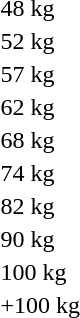<table>
<tr>
<td>48 kg</td>
<td></td>
<td></td>
<td></td>
</tr>
<tr>
<td>52 kg</td>
<td></td>
<td></td>
<td></td>
</tr>
<tr>
<td>57 kg</td>
<td></td>
<td></td>
<td></td>
</tr>
<tr>
<td>62 kg</td>
<td></td>
<td></td>
<td></td>
</tr>
<tr>
<td>68 kg</td>
<td></td>
<td></td>
<td></td>
</tr>
<tr>
<td>74 kg</td>
<td></td>
<td></td>
<td></td>
</tr>
<tr>
<td>82 kg</td>
<td></td>
<td></td>
<td></td>
</tr>
<tr>
<td>90 kg</td>
<td></td>
<td></td>
<td></td>
</tr>
<tr>
<td>100 kg</td>
<td></td>
<td></td>
<td></td>
</tr>
<tr>
<td>+100 kg</td>
<td></td>
<td></td>
<td></td>
</tr>
</table>
